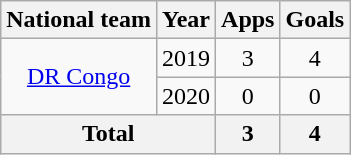<table class="wikitable" style="text-align:center">
<tr>
<th>National team</th>
<th>Year</th>
<th>Apps</th>
<th>Goals</th>
</tr>
<tr>
<td rowspan="2"><a href='#'>DR Congo</a></td>
<td>2019</td>
<td>3</td>
<td>4</td>
</tr>
<tr>
<td>2020</td>
<td>0</td>
<td>0</td>
</tr>
<tr>
<th colspan=2>Total</th>
<th>3</th>
<th>4</th>
</tr>
</table>
